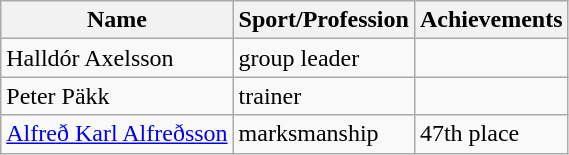<table class="wikitable">
<tr>
<th>Name</th>
<th>Sport/Profession</th>
<th>Achievements</th>
</tr>
<tr>
<td>Halldór Axelsson</td>
<td>group leader</td>
<td> </td>
</tr>
<tr>
<td>Peter Päkk</td>
<td>trainer</td>
<td> </td>
</tr>
<tr>
<td><a href='#'>Alfreð Karl Alfreðsson</a></td>
<td>marksmanship</td>
<td>47th place</td>
</tr>
</table>
